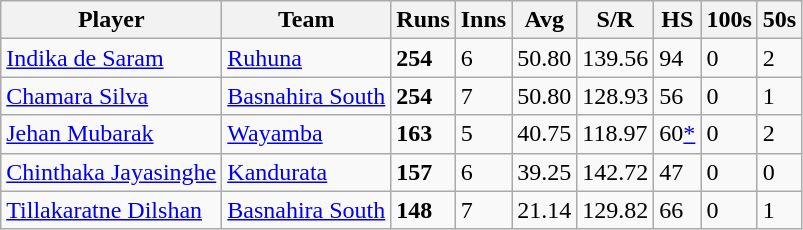<table class="wikitable">
<tr>
<th>Player</th>
<th>Team</th>
<th>Runs</th>
<th>Inns</th>
<th>Avg</th>
<th>S/R</th>
<th>HS</th>
<th>100s</th>
<th>50s</th>
</tr>
<tr>
<td><a href='#'>Indika de Saram</a></td>
<td><a href='#'>Ruhuna</a></td>
<td><strong>254</strong></td>
<td>6</td>
<td>50.80</td>
<td>139.56</td>
<td>94</td>
<td>0</td>
<td>2</td>
</tr>
<tr>
<td><a href='#'>Chamara Silva</a></td>
<td><a href='#'>Basnahira South</a></td>
<td><strong>254</strong></td>
<td>7</td>
<td>50.80</td>
<td>128.93</td>
<td>56</td>
<td>0</td>
<td>1</td>
</tr>
<tr>
<td><a href='#'>Jehan Mubarak</a></td>
<td><a href='#'>Wayamba</a></td>
<td><strong>163</strong></td>
<td>5</td>
<td>40.75</td>
<td>118.97</td>
<td>60<a href='#'>*</a></td>
<td>0</td>
<td>2</td>
</tr>
<tr>
<td><a href='#'>Chinthaka Jayasinghe</a></td>
<td><a href='#'>Kandurata</a></td>
<td><strong>157</strong></td>
<td>6</td>
<td>39.25</td>
<td>142.72</td>
<td>47</td>
<td>0</td>
<td>0</td>
</tr>
<tr>
<td><a href='#'>Tillakaratne Dilshan</a></td>
<td><a href='#'>Basnahira South</a></td>
<td><strong>148</strong></td>
<td>7</td>
<td>21.14</td>
<td>129.82</td>
<td>66</td>
<td>0</td>
<td>1</td>
</tr>
</table>
